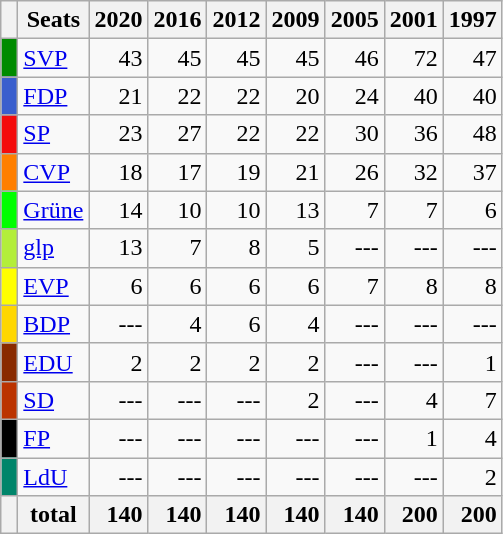<table class="wikitable">
<tr>
<th> </th>
<th>Seats</th>
<th>2020</th>
<th>2016</th>
<th>2012</th>
<th>2009</th>
<th>2005</th>
<th>2001</th>
<th>1997</th>
</tr>
<tr>
<td style="background-color: #008B00;"> </td>
<td><a href='#'>SVP</a></td>
<td style="text-align: right;">43</td>
<td style="text-align: right;">45</td>
<td style="text-align: right;">45</td>
<td style="text-align: right;">45</td>
<td style="text-align: right;">46</td>
<td style="text-align: right;">72</td>
<td style="text-align: right;">47</td>
</tr>
<tr>
<td style="background-color: #3A5FCD;"> </td>
<td><a href='#'>FDP</a></td>
<td style="text-align: right;">21</td>
<td style="text-align: right;">22</td>
<td style="text-align: right;">22</td>
<td style="text-align: right;">20</td>
<td style="text-align: right;">24</td>
<td style="text-align: right;">40</td>
<td style="text-align: right;">40</td>
</tr>
<tr>
<td style="background-color: #f40b0b;"> </td>
<td><a href='#'>SP</a></td>
<td style="text-align: right;">23</td>
<td style="text-align: right;">27</td>
<td style="text-align: right;">22</td>
<td style="text-align: right;">22</td>
<td style="text-align: right;">30</td>
<td style="text-align: right;">36</td>
<td style="text-align: right;">48</td>
</tr>
<tr>
<td style="background-color: #FF7F00;"> </td>
<td><a href='#'>CVP</a></td>
<td style="text-align: right;">18</td>
<td style="text-align: right;">17</td>
<td style="text-align: right;">19</td>
<td style="text-align: right;">21</td>
<td style="text-align: right;">26</td>
<td style="text-align: right;">32</td>
<td style="text-align: right;">37</td>
</tr>
<tr>
<td style="background-color: #0f0;"> </td>
<td><a href='#'>Grüne</a></td>
<td style="text-align: right;">14</td>
<td style="text-align: right;">10</td>
<td style="text-align: right;">10</td>
<td style="text-align: right;">13</td>
<td style="text-align: right;">7</td>
<td style="text-align: right;">7</td>
<td style="text-align: right;">6</td>
</tr>
<tr>
<td style="background-color: #B3EE3A;"> </td>
<td><a href='#'>glp</a></td>
<td style="text-align: right;">13</td>
<td style="text-align: right;">7</td>
<td style="text-align: right;">8</td>
<td style="text-align: right;">5</td>
<td style="text-align: right;">---</td>
<td style="text-align: right;">---</td>
<td style="text-align: right;">---</td>
</tr>
<tr>
<td style="background-color: #ffff00;"> </td>
<td><a href='#'>EVP</a></td>
<td style="text-align: right;">6</td>
<td style="text-align: right;">6</td>
<td style="text-align: right;">6</td>
<td style="text-align: right;">6</td>
<td style="text-align: right;">7</td>
<td style="text-align: right;">8</td>
<td style="text-align: right;">8</td>
</tr>
<tr>
<td style="background-color: #FFD700;"> </td>
<td><a href='#'>BDP</a></td>
<td style="text-align: right;">---</td>
<td style="text-align: right;">4</td>
<td style="text-align: right;">6</td>
<td style="text-align: right;">4</td>
<td style="text-align: right;">---</td>
<td style="text-align: right;">---</td>
<td style="text-align: right;">---</td>
</tr>
<tr>
<td style="background-color: #892a00;"> </td>
<td><a href='#'>EDU</a></td>
<td style="text-align: right;">2</td>
<td style="text-align: right;">2</td>
<td style="text-align: right;">2</td>
<td style="text-align: right;">2</td>
<td style="text-align: right;">---</td>
<td style="text-align: right;">---</td>
<td style="text-align: right;">1</td>
</tr>
<tr>
<td style="background-color: #b30;"> </td>
<td><a href='#'>SD</a></td>
<td style="text-align: right;">---</td>
<td style="text-align: right;">---</td>
<td style="text-align: right;">---</td>
<td style="text-align: right;">2</td>
<td style="text-align: right;">---</td>
<td style="text-align: right;">4</td>
<td style="text-align: right;">7</td>
</tr>
<tr>
<td style="background-color: #000;"> </td>
<td><a href='#'>FP</a></td>
<td style="text-align: right;">---</td>
<td style="text-align: right;">---</td>
<td style="text-align: right;">---</td>
<td style="text-align: right;">---</td>
<td style="text-align: right;">---</td>
<td style="text-align: right;">1</td>
<td style="text-align: right;">4</td>
</tr>
<tr>
<td style="background-color: #00856A;"> </td>
<td><a href='#'>LdU</a></td>
<td style="text-align: right;">---</td>
<td style="text-align: right;">---</td>
<td style="text-align: right;">---</td>
<td style="text-align: right;">---</td>
<td style="text-align: right;">---</td>
<td style="text-align: right;">---</td>
<td style="text-align: right;">2</td>
</tr>
<tr>
<th> </th>
<th>total</th>
<th style="text-align:right;">140</th>
<th style="text-align:right;">140</th>
<th style="text-align:right;">140</th>
<th style="text-align:right;">140</th>
<th style="text-align:right;">140</th>
<th style="text-align:right;">200</th>
<th style="text-align:right;">200</th>
</tr>
</table>
